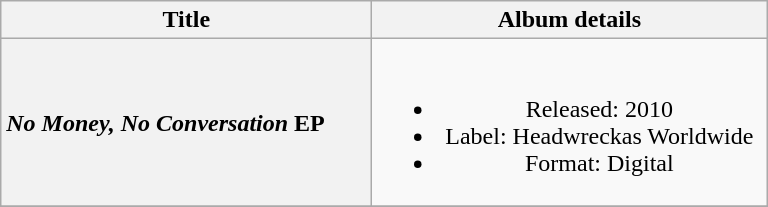<table class="wikitable plainrowheaders" style="text-align:center;">
<tr>
<th scope="col" rowspan="1" style="width:15em;">Title</th>
<th scope="col" rowspan="1" style="width:16em;">Album details</th>
</tr>
<tr>
<th scope="row" style="text-align:left;"><em>No Money, No Conversation</em> EP</th>
<td><br><ul><li>Released: 2010</li><li>Label: Headwreckas Worldwide</li><li>Format: Digital</li></ul></td>
</tr>
<tr>
</tr>
</table>
